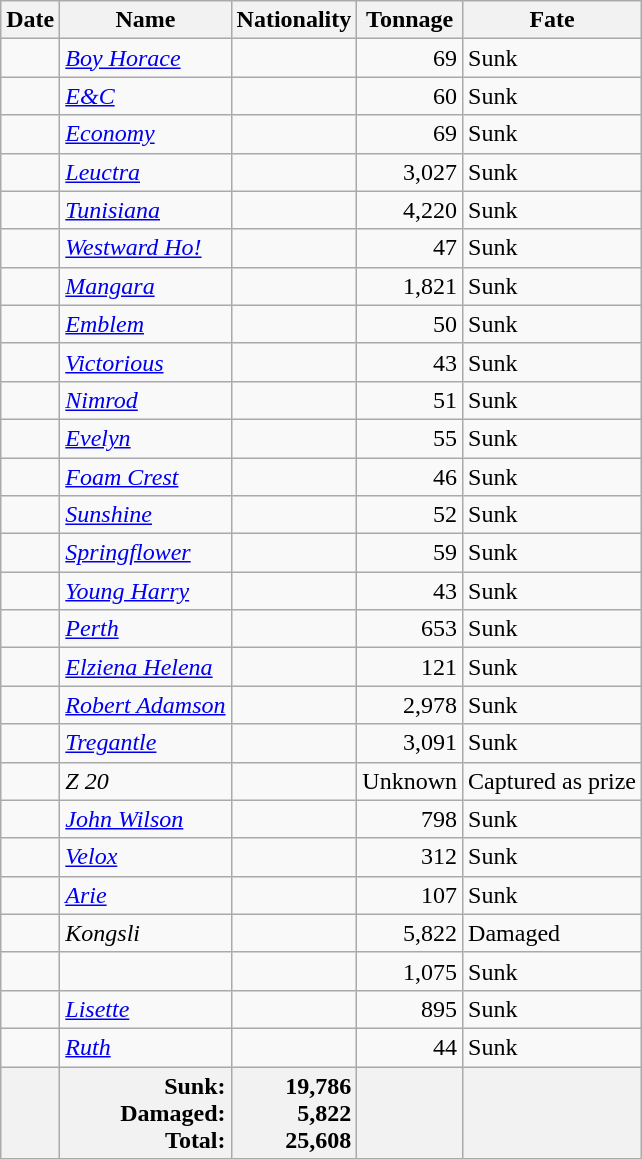<table class="wikitable sortable" style="text-align:right;">
<tr>
<th>Date</th>
<th>Name</th>
<th>Nationality</th>
<th>Tonnage</th>
<th>Fate</th>
</tr>
<tr>
<td align="right"></td>
<td align="left"><a href='#'><em>Boy Horace</em></a></td>
<td align="left"></td>
<td align="right">69</td>
<td align="left">Sunk</td>
</tr>
<tr>
<td align="right"></td>
<td align="left"><a href='#'><em>E&C</em></a></td>
<td align="left"></td>
<td align="right">60</td>
<td align="left">Sunk</td>
</tr>
<tr>
<td align="right"></td>
<td align="left"><a href='#'><em>Economy</em></a></td>
<td align="left"></td>
<td align="right">69</td>
<td align="left">Sunk</td>
</tr>
<tr>
<td align="right"></td>
<td align="left"><a href='#'><em>Leuctra</em></a></td>
<td align="left"></td>
<td align="right">3,027</td>
<td align="left">Sunk</td>
</tr>
<tr>
<td align="right"></td>
<td align="left"><a href='#'><em>Tunisiana</em></a></td>
<td align="left"></td>
<td align="right">4,220</td>
<td align="left">Sunk</td>
</tr>
<tr>
<td align="right"></td>
<td align="left"><a href='#'><em>Westward Ho!</em></a></td>
<td align="left"></td>
<td align="right">47</td>
<td align="left">Sunk</td>
</tr>
<tr>
<td align="right"></td>
<td align="left"><a href='#'><em>Mangara</em></a></td>
<td align="left"></td>
<td align="right">1,821</td>
<td align="left">Sunk</td>
</tr>
<tr>
<td align="right"></td>
<td align="left"><a href='#'><em>Emblem</em></a></td>
<td align="left"></td>
<td align="right">50</td>
<td align="left">Sunk</td>
</tr>
<tr>
<td align="right"></td>
<td align="left"><a href='#'><em>Victorious</em></a></td>
<td align="left"></td>
<td align="right">43</td>
<td align="left">Sunk</td>
</tr>
<tr>
<td align="right"></td>
<td align="left"><a href='#'><em>Nimrod</em></a></td>
<td align="left"></td>
<td align="right">51</td>
<td align="left">Sunk</td>
</tr>
<tr>
<td align="right"></td>
<td align="left"><a href='#'><em>Evelyn</em></a></td>
<td align="left"></td>
<td align="right">55</td>
<td align="left">Sunk</td>
</tr>
<tr>
<td align="right"></td>
<td align="left"><a href='#'><em>Foam Crest</em></a></td>
<td align="left"></td>
<td align="right">46</td>
<td align="left">Sunk</td>
</tr>
<tr>
<td align="right"></td>
<td align="left"><a href='#'><em>Sunshine</em></a></td>
<td align="left"></td>
<td align="right">52</td>
<td align="left">Sunk</td>
</tr>
<tr>
<td align="right"></td>
<td align="left"><a href='#'><em>Springflower</em></a></td>
<td align="left"></td>
<td align="right">59</td>
<td align="left">Sunk</td>
</tr>
<tr>
<td align="right"></td>
<td align="left"><a href='#'><em>Young Harry</em></a></td>
<td align="left"></td>
<td align="right">43</td>
<td align="left">Sunk</td>
</tr>
<tr>
<td align="right"></td>
<td align="left"><a href='#'><em>Perth</em></a></td>
<td align="left"></td>
<td align="right">653</td>
<td align="left">Sunk</td>
</tr>
<tr>
<td align="right"></td>
<td align="left"><a href='#'><em>Elziena Helena</em></a></td>
<td align="left"></td>
<td align="right">121</td>
<td align="left">Sunk</td>
</tr>
<tr>
<td align="right"></td>
<td align="left"><a href='#'><em>Robert Adamson</em></a></td>
<td align="left"></td>
<td align="right">2,978</td>
<td align="left">Sunk</td>
</tr>
<tr>
<td align="right"></td>
<td align="left"><a href='#'><em>Tregantle</em></a></td>
<td align="left"></td>
<td align="right">3,091</td>
<td align="left">Sunk</td>
</tr>
<tr>
<td align="right"></td>
<td align="left"><em>Z 20</em></td>
<td align="left"></td>
<td align="right">Unknown</td>
<td align="left">Captured as prize</td>
</tr>
<tr>
<td align="right"></td>
<td align="left"><a href='#'><em>John Wilson</em></a></td>
<td align="left"></td>
<td align="right">798</td>
<td align="left">Sunk</td>
</tr>
<tr>
<td align="right"></td>
<td align="left"><a href='#'><em>Velox</em></a></td>
<td align="left"></td>
<td align="right">312</td>
<td align="left">Sunk</td>
</tr>
<tr>
<td align="right"></td>
<td align="left"><a href='#'><em>Arie</em></a></td>
<td align="left"></td>
<td align="right">107</td>
<td align="left">Sunk</td>
</tr>
<tr>
<td align="right"></td>
<td align="left"><em>Kongsli</em></td>
<td align="left"></td>
<td align="right">5,822</td>
<td align="left">Damaged</td>
</tr>
<tr>
<td align="right"></td>
<td align="left"></td>
<td align="left"></td>
<td align="right">1,075</td>
<td align="left">Sunk</td>
</tr>
<tr>
<td align="right"></td>
<td align="left"><a href='#'><em>Lisette</em></a></td>
<td align="left"></td>
<td align="right">895</td>
<td align="left">Sunk</td>
</tr>
<tr>
<td align="right"></td>
<td align="left"><a href='#'><em>Ruth</em></a></td>
<td align="left"></td>
<td align="right">44</td>
<td align="left">Sunk</td>
</tr>
<tr class="sortbottom" style="background: #f2f2f2">
<td></td>
<td align="right"><strong>Sunk:<br>Damaged:<br>Total:</strong></td>
<td><strong>19,786<br>5,822<br>25,608</strong></td>
<td></td>
<td></td>
</tr>
</table>
